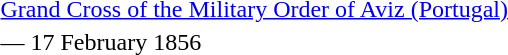<table>
<tr>
<td rowspan=2 style="width:60px; vertical-align:top;"></td>
<td><a href='#'>Grand Cross of the Military Order of Aviz (Portugal)</a></td>
</tr>
<tr>
<td>— 17 February 1856</td>
</tr>
</table>
